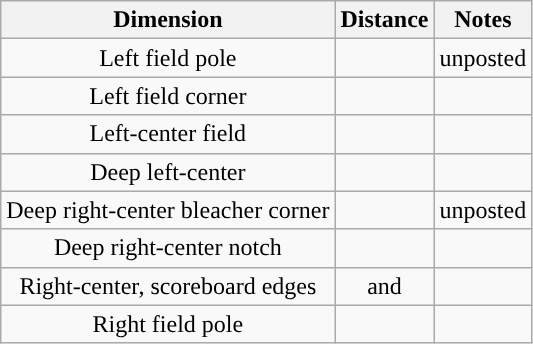<table class="wikitable" style="text-align:center;">
<tr>
<th>Dimension</th>
<th>Distance</th>
<th>Notes</th>
</tr>
<tr>
<td>Left field pole</td>
<td></td>
<td>unposted</td>
</tr>
<tr>
<td>Left field corner</td>
<td></td>
<td></td>
</tr>
<tr>
<td>Left-center field</td>
<td></td>
<td></td>
</tr>
<tr>
<td>Deep left-center</td>
<td></td>
<td></td>
</tr>
<tr>
<td>Deep right-center bleacher corner</td>
<td></td>
<td>unposted</td>
</tr>
<tr>
<td>Deep right-center notch</td>
<td></td>
<td></td>
</tr>
<tr>
<td>Right-center, scoreboard edges</td>
<td> and </td>
<td></td>
</tr>
<tr>
<td>Right field pole</td>
<td></td>
<td></td>
</tr>
</table>
